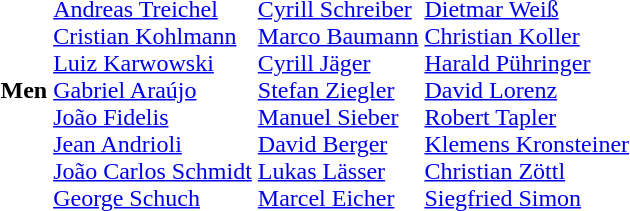<table>
<tr>
<th scope="row">Men</th>
<td><br><a href='#'>Andreas Treichel</a><br><a href='#'>Cristian Kohlmann</a><br><a href='#'>Luiz Karwowski</a><br><a href='#'>Gabriel Araújo</a><br><a href='#'>João Fidelis</a><br><a href='#'>Jean Andrioli</a><br><a href='#'>João Carlos Schmidt</a><br><a href='#'>George Schuch</a></td>
<td><br><a href='#'>Cyrill Schreiber</a><br><a href='#'>Marco Baumann</a><br><a href='#'>Cyrill Jäger</a><br><a href='#'>Stefan Ziegler</a><br><a href='#'>Manuel Sieber</a><br><a href='#'>David Berger</a><br><a href='#'>Lukas Lässer</a><br><a href='#'>Marcel Eicher</a></td>
<td><br><a href='#'>Dietmar Weiß</a><br><a href='#'>Christian Koller</a><br><a href='#'>Harald Pühringer</a><br><a href='#'>David Lorenz</a><br><a href='#'>Robert Tapler</a><br><a href='#'>Klemens Kronsteiner</a><br><a href='#'>Christian Zöttl</a><br><a href='#'>Siegfried Simon</a></td>
</tr>
</table>
